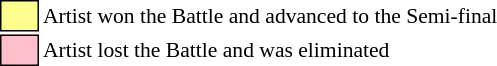<table class="toccolours" style="font-size: 90%; white-space: nowrap;">
<tr>
<td style="background:#fdfc8f; border:1px solid black;">      </td>
<td>Artist won the Battle and advanced to the Semi-final</td>
</tr>
<tr>
<td style="background:pink; border:1px solid black;">      </td>
<td>Artist lost the Battle and was eliminated</td>
</tr>
</table>
